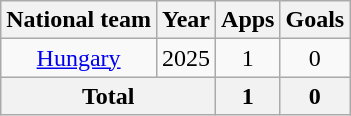<table class="wikitable" style="text-align: center;">
<tr>
<th>National team</th>
<th>Year</th>
<th>Apps</th>
<th>Goals</th>
</tr>
<tr>
<td><a href='#'>Hungary</a></td>
<td>2025</td>
<td>1</td>
<td>0</td>
</tr>
<tr>
<th colspan="2">Total</th>
<th>1</th>
<th>0</th>
</tr>
</table>
